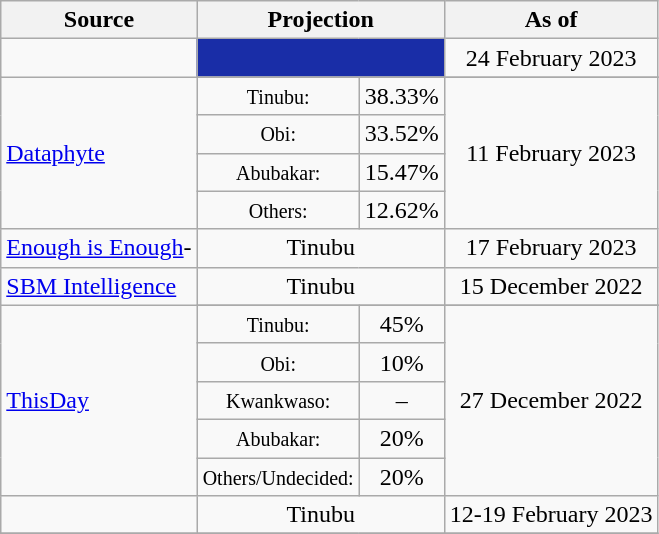<table class="wikitable" style="text-align:center">
<tr>
<th>Source</th>
<th colspan=2>Projection</th>
<th>As of</th>
</tr>
<tr>
<td align="left"></td>
<td colspan=2 bgcolor=#192da7></td>
<td>24 February 2023</td>
</tr>
<tr>
<td rowspan=5 align="left"><a href='#'>Dataphyte</a></td>
</tr>
<tr>
<td><small>Tinubu:</small></td>
<td>38.33%</td>
<td rowspan=4>11 February 2023</td>
</tr>
<tr>
<td><small>Obi:</small></td>
<td>33.52%</td>
</tr>
<tr>
<td><small>Abubakar:</small></td>
<td>15.47%</td>
</tr>
<tr>
<td><small>Others:</small></td>
<td>12.62%</td>
</tr>
<tr>
<td align="left"><a href='#'>Enough is Enough</a>-<br></td>
<td colspan=2 >Tinubu</td>
<td>17 February 2023</td>
</tr>
<tr>
<td align="left"><a href='#'>SBM Intelligence</a></td>
<td colspan=2 >Tinubu</td>
<td>15 December 2022</td>
</tr>
<tr>
<td rowspan=6 align="left"><a href='#'>ThisDay</a></td>
</tr>
<tr>
<td><small>Tinubu:</small></td>
<td>45%</td>
<td rowspan=5>27 December 2022</td>
</tr>
<tr>
<td><small>Obi:</small></td>
<td>10%</td>
</tr>
<tr>
<td><small>Kwankwaso:</small></td>
<td>–</td>
</tr>
<tr>
<td><small>Abubakar:</small></td>
<td>20%</td>
</tr>
<tr>
<td><small>Others/Undecided:</small></td>
<td>20%</td>
</tr>
<tr>
<td align="left"></td>
<td colspan=2 >Tinubu</td>
<td>12-19 February 2023</td>
</tr>
<tr>
</tr>
</table>
